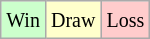<table class="wikitable">
<tr>
<td style="background-color: #CCFFCC;"><small>Win</small></td>
<td style="background-color: #FFFFCC;"><small>Draw</small></td>
<td style="background-color: #FFCCCC;"><small>Loss</small></td>
</tr>
</table>
